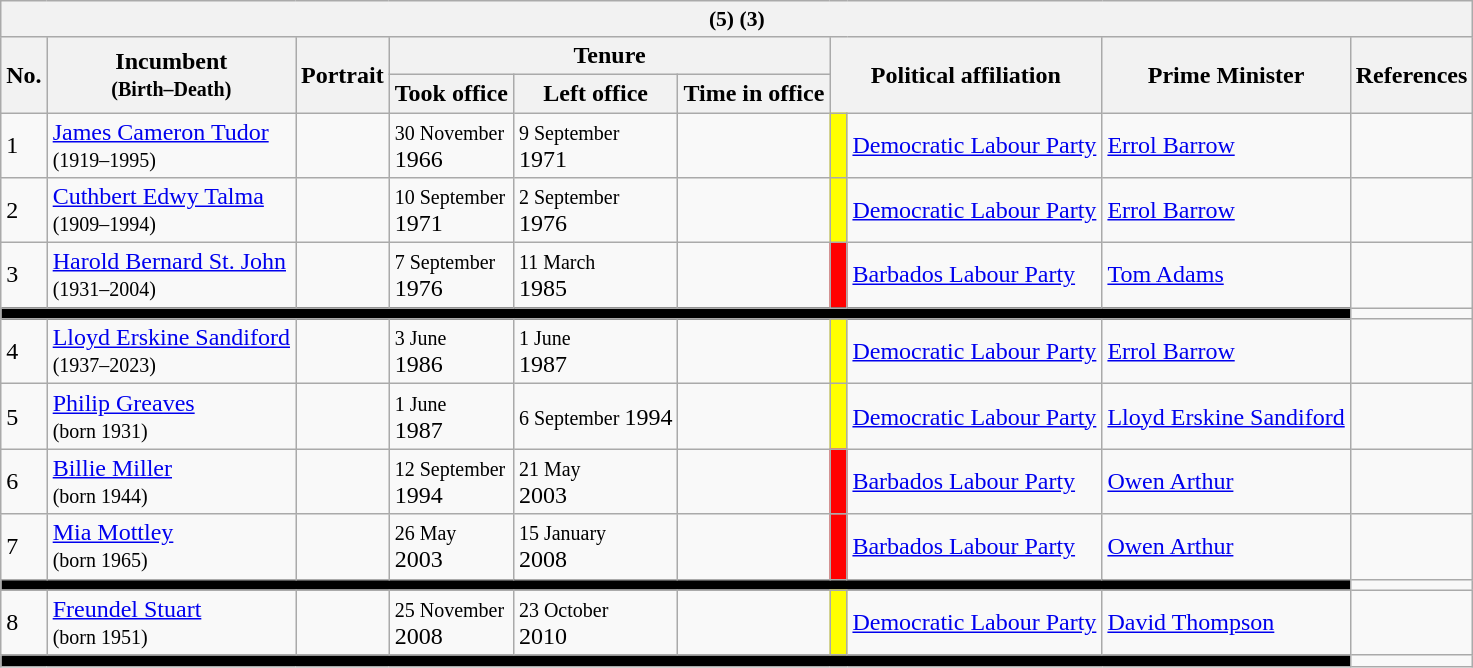<table class="wikitable">
<tr>
<th colspan="11" style="background:#f2f2f2; font-size:90%; align=center"> (5) (3)</th>
</tr>
<tr>
<th rowspan="2">No.</th>
<th rowspan="2">Incumbent<br><small>(Birth–Death)</small></th>
<th rowspan="2">Portrait</th>
<th colspan="3">Tenure</th>
<th rowspan="2" colspan="2">Political affiliation</th>
<th rowspan="2">Prime Minister</th>
<th rowspan ="2">References</th>
</tr>
<tr>
<th>Took office</th>
<th>Left office</th>
<th>Time in office</th>
</tr>
<tr>
<td>1</td>
<td><a href='#'>James Cameron Tudor</a><br><small>(1919–1995)</small></td>
<td></td>
<td><small>30 November</small><br>1966</td>
<td><small>9 September </small><br>1971</td>
<td></td>
<td bgcolor="Yellow"> </td>
<td><a href='#'>Democratic Labour Party</a></td>
<td><a href='#'>Errol Barrow</a></td>
<td></td>
</tr>
<tr>
<td>2</td>
<td><a href='#'>Cuthbert Edwy Talma</a><br><small>(1909–1994)</small><br></td>
<td></td>
<td><small>10 September</small><br>1971</td>
<td><small>2 September </small><br>1976</td>
<td></td>
<td bgcolor=Yellow> </td>
<td><a href='#'>Democratic Labour Party</a></td>
<td><a href='#'>Errol Barrow</a></td>
<td></td>
</tr>
<tr>
<td>3</td>
<td><a href='#'>Harold Bernard St. John</a><br><small>(1931–2004)</small><br></td>
<td></td>
<td><small>7 September </small><br>1976</td>
<td><small>11 March </small><br>1985</td>
<td></td>
<td bgcolor="Red"> </td>
<td><a href='#'>Barbados Labour Party</a></td>
<td><a href='#'>Tom Adams</a></td>
<td></td>
</tr>
<tr>
<td colspan="9" bgcolor="black"></td>
</tr>
<tr>
<td>4</td>
<td><a href='#'>Lloyd Erskine Sandiford</a><br><small>(1937–2023)</small><br></td>
<td></td>
<td><small>3 June </small><br>1986</td>
<td><small>1 June </small><br> 1987</td>
<td></td>
<td bgcolor="Yellow"> </td>
<td><a href='#'>Democratic Labour Party</a></td>
<td><a href='#'>Errol Barrow</a></td>
<td></td>
</tr>
<tr>
<td>5</td>
<td><a href='#'>Philip Greaves</a><br><small>(born 1931)</small><br></td>
<td></td>
<td><small>1 June </small> <br>1987</td>
<td><small> 6 September </small> 1994<br></td>
<td></td>
<td bgcolor="Yellow"> </td>
<td><a href='#'>Democratic Labour Party</a></td>
<td><a href='#'>Lloyd Erskine Sandiford</a></td>
<td></td>
</tr>
<tr>
<td>6</td>
<td><a href='#'>Billie Miller</a><br><small>(born 1944)</small><br></td>
<td></td>
<td><small>12 September</small><br> 1994</td>
<td><small> 21 May </small><br>2003</td>
<td></td>
<td bgcolor="Red"> </td>
<td><a href='#'>Barbados Labour Party</a></td>
<td><a href='#'>Owen Arthur</a></td>
<td></td>
</tr>
<tr>
<td>7</td>
<td><a href='#'>Mia Mottley</a><br><small>(born 1965)</small><br></td>
<td></td>
<td><small> 26 May  </small> <br>2003</td>
<td><small> 15 January</small><br>2008</td>
<td></td>
<td bgcolor="Red"> </td>
<td><a href='#'>Barbados Labour Party</a></td>
<td><a href='#'>Owen Arthur</a></td>
<td></td>
</tr>
<tr>
<td colspan="9" bgcolor="black"></td>
</tr>
<tr>
<td>8</td>
<td><a href='#'>Freundel Stuart</a><br><small>(born 1951)</small><br></td>
<td></td>
<td><small>25 November</small><br>2008</td>
<td><small> 23 October</small><br>2010</td>
<td></td>
<td bgcolor="Yellow"> </td>
<td><a href='#'>Democratic Labour Party</a></td>
<td><a href='#'>David Thompson</a></td>
<td></td>
</tr>
<tr>
<td colspan="9" bgcolor="black"></td>
</tr>
</table>
